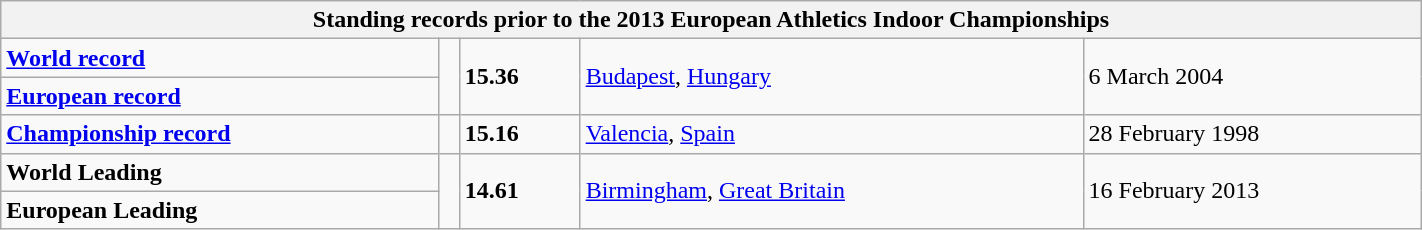<table class="wikitable" width=75%>
<tr>
<th colspan="5">Standing records prior to the 2013 European Athletics Indoor Championships</th>
</tr>
<tr>
<td><strong><a href='#'>World record</a></strong></td>
<td rowspan=2></td>
<td rowspan=2><strong>15.36</strong></td>
<td rowspan=2><a href='#'>Budapest</a>, <a href='#'>Hungary</a></td>
<td rowspan=2>6 March 2004</td>
</tr>
<tr>
<td><strong><a href='#'>European record</a></strong></td>
</tr>
<tr>
<td><strong><a href='#'>Championship record</a></strong></td>
<td></td>
<td><strong>15.16</strong></td>
<td><a href='#'>Valencia</a>, <a href='#'>Spain</a></td>
<td>28 February 1998</td>
</tr>
<tr>
<td><strong>World Leading</strong></td>
<td rowspan=2></td>
<td rowspan=2><strong>14.61</strong></td>
<td rowspan=2><a href='#'>Birmingham</a>, <a href='#'>Great Britain</a></td>
<td rowspan=2>16 February 2013</td>
</tr>
<tr>
<td><strong>European Leading</strong></td>
</tr>
</table>
